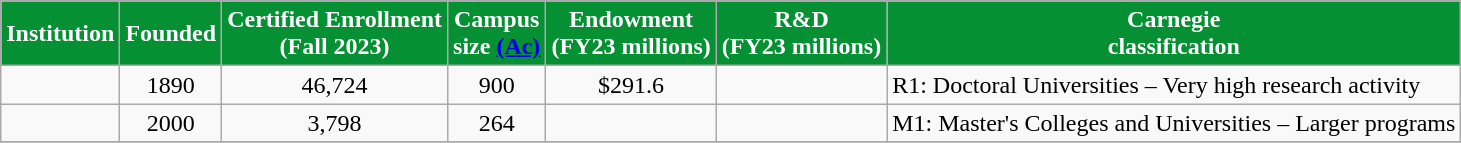<table class="wikitable sortable plainrowheaders" style="border:2px solid #;">
<tr>
<th scope="col" style="background-color: #059033; color: white;">Institution</th>
<th scope="col" style="background-color: #059033; color: white;">Founded</th>
<th scope="col" style="background-color: #059033; color: white;">Certified Enrollment<br>(Fall 2023)</th>
<th scope="col" style="background-color: #059033; color: white;">Campus<br>size <a href='#'>(Ac)</a></th>
<th scope="col" style="background-color: #059033; color: white;">Endowment<br> (FY23 millions) <br></th>
<th scope="col" style="background-color: #059033; color: white;">R&D<br>(FY23 millions)</th>
<th scope="col" style="background-color: #059033; color: white;">Carnegie<br>classification</th>
</tr>
<tr>
<td></td>
<td align="center">1890</td>
<td align="center">46,724</td>
<td align="center">900</td>
<td align="center">$291.6</td>
<td align="center"></td>
<td>R1: Doctoral Universities – Very high research activity</td>
</tr>
<tr>
<td></td>
<td align="center">2000</td>
<td align="center">3,798</td>
<td align="center">264</td>
<td align="center"></td>
<td align="center"></td>
<td>M1: Master's Colleges and Universities – Larger programs</td>
</tr>
<tr>
</tr>
</table>
